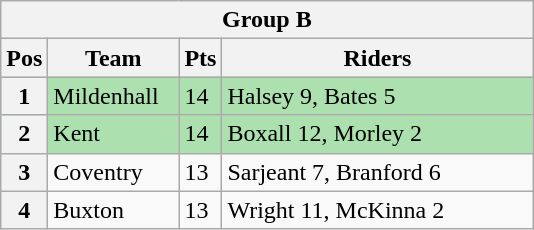<table class="wikitable">
<tr>
<th colspan="4">Group B</th>
</tr>
<tr>
<th width=20>Pos</th>
<th width=80>Team</th>
<th width=20>Pts</th>
<th width=200>Riders</th>
</tr>
<tr style="background:#ACE1AF;">
<th>1</th>
<td>Mildenhall</td>
<td>14</td>
<td>Halsey 9, Bates 5</td>
</tr>
<tr style="background:#ACE1AF;">
<th>2</th>
<td>Kent</td>
<td>14</td>
<td>Boxall 12, Morley 2</td>
</tr>
<tr>
<th>3</th>
<td>Coventry</td>
<td>13</td>
<td>Sarjeant 7, Branford 6</td>
</tr>
<tr>
<th>4</th>
<td>Buxton</td>
<td>13</td>
<td>Wright 11, McKinna 2</td>
</tr>
</table>
